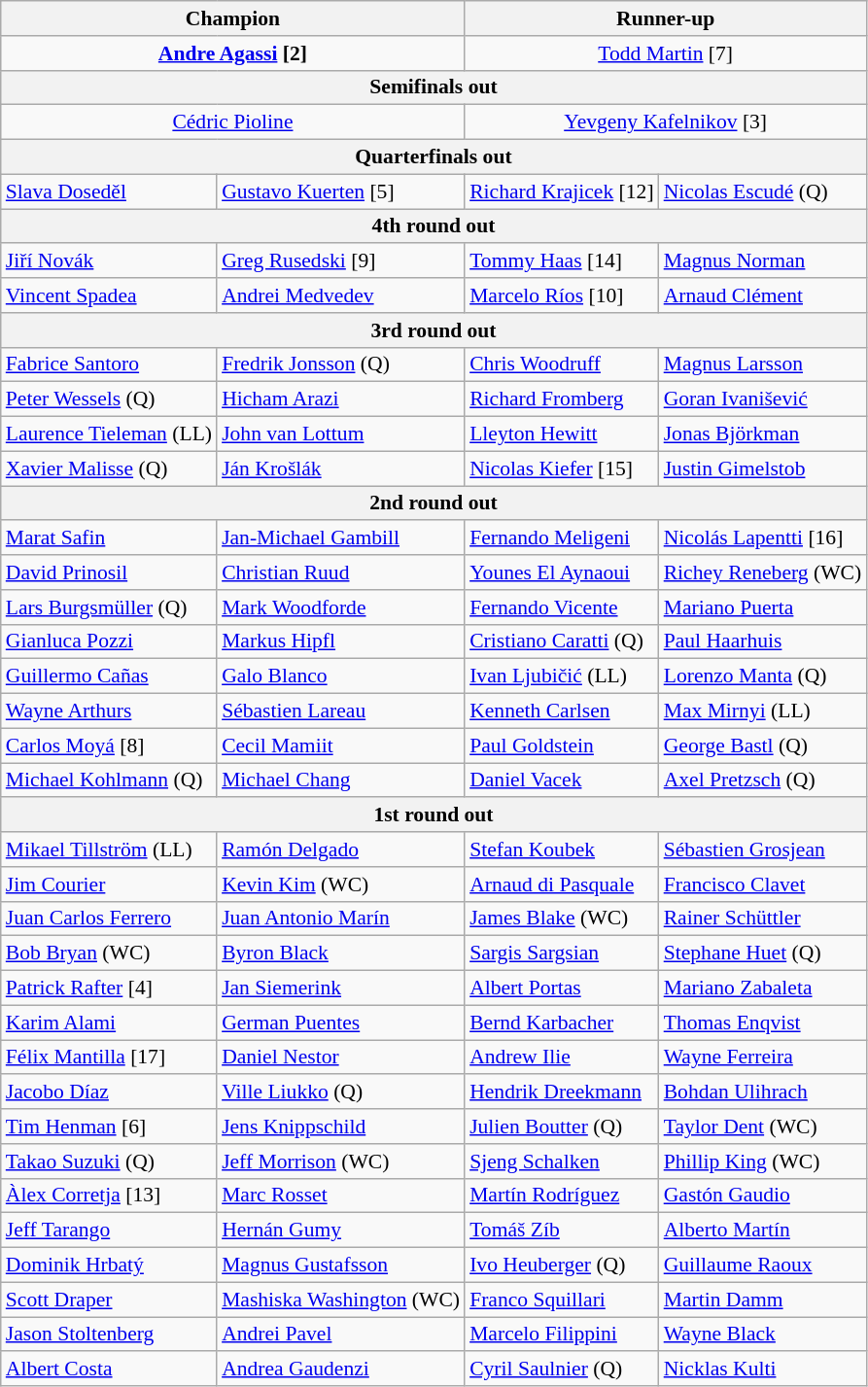<table class="wikitable collapsible collapsed" style="font-size:90%">
<tr>
<th colspan=2>Champion</th>
<th colspan=2>Runner-up</th>
</tr>
<tr style="text-align:center;">
<td colspan=2> <strong><a href='#'>Andre Agassi</a> [2]</strong></td>
<td colspan=2> <a href='#'>Todd Martin</a> [7]</td>
</tr>
<tr>
<th colspan=4>Semifinals out</th>
</tr>
<tr style="text-align:center;">
<td colspan=2> <a href='#'>Cédric Pioline</a></td>
<td colspan=2> <a href='#'>Yevgeny Kafelnikov</a> [3]</td>
</tr>
<tr>
<th colspan=4>Quarterfinals out</th>
</tr>
<tr>
<td> <a href='#'>Slava Doseděl</a></td>
<td> <a href='#'>Gustavo Kuerten</a> [5]</td>
<td> <a href='#'>Richard Krajicek</a> [12]</td>
<td> <a href='#'>Nicolas Escudé</a> (Q)</td>
</tr>
<tr>
<th colspan=4>4th round out</th>
</tr>
<tr>
<td> <a href='#'>Jiří Novák</a></td>
<td> <a href='#'>Greg Rusedski</a> [9]</td>
<td> <a href='#'>Tommy Haas</a> [14]</td>
<td> <a href='#'>Magnus Norman</a></td>
</tr>
<tr>
<td> <a href='#'>Vincent Spadea</a></td>
<td> <a href='#'>Andrei Medvedev</a></td>
<td> <a href='#'>Marcelo Ríos</a> [10]</td>
<td> <a href='#'>Arnaud Clément</a></td>
</tr>
<tr>
<th colspan=4>3rd round out</th>
</tr>
<tr>
<td> <a href='#'>Fabrice Santoro</a></td>
<td> <a href='#'>Fredrik Jonsson</a> (Q)</td>
<td> <a href='#'>Chris Woodruff</a></td>
<td> <a href='#'>Magnus Larsson</a></td>
</tr>
<tr>
<td> <a href='#'>Peter Wessels</a> (Q)</td>
<td> <a href='#'>Hicham Arazi</a></td>
<td> <a href='#'>Richard Fromberg</a></td>
<td> <a href='#'>Goran Ivanišević</a></td>
</tr>
<tr>
<td> <a href='#'>Laurence Tieleman</a> (LL)</td>
<td> <a href='#'>John van Lottum</a></td>
<td> <a href='#'>Lleyton Hewitt</a></td>
<td> <a href='#'>Jonas Björkman</a></td>
</tr>
<tr>
<td> <a href='#'>Xavier Malisse</a> (Q)</td>
<td> <a href='#'>Ján Krošlák</a></td>
<td> <a href='#'>Nicolas Kiefer</a> [15]</td>
<td> <a href='#'>Justin Gimelstob</a></td>
</tr>
<tr>
<th colspan=4>2nd round out</th>
</tr>
<tr>
<td> <a href='#'>Marat Safin</a></td>
<td> <a href='#'>Jan-Michael Gambill</a></td>
<td> <a href='#'>Fernando Meligeni</a></td>
<td> <a href='#'>Nicolás Lapentti</a> [16]</td>
</tr>
<tr>
<td> <a href='#'>David Prinosil</a></td>
<td> <a href='#'>Christian Ruud</a></td>
<td> <a href='#'>Younes El Aynaoui</a></td>
<td> <a href='#'>Richey Reneberg</a> (WC)</td>
</tr>
<tr>
<td> <a href='#'>Lars Burgsmüller</a> (Q)</td>
<td> <a href='#'>Mark Woodforde</a></td>
<td> <a href='#'>Fernando Vicente</a></td>
<td> <a href='#'>Mariano Puerta</a></td>
</tr>
<tr>
<td> <a href='#'>Gianluca Pozzi</a></td>
<td> <a href='#'>Markus Hipfl</a></td>
<td> <a href='#'>Cristiano Caratti</a> (Q)</td>
<td> <a href='#'>Paul Haarhuis</a></td>
</tr>
<tr>
<td> <a href='#'>Guillermo Cañas</a></td>
<td> <a href='#'>Galo Blanco</a></td>
<td> <a href='#'>Ivan Ljubičić</a> (LL)</td>
<td> <a href='#'>Lorenzo Manta</a> (Q)</td>
</tr>
<tr>
<td> <a href='#'>Wayne Arthurs</a></td>
<td> <a href='#'>Sébastien Lareau</a></td>
<td> <a href='#'>Kenneth Carlsen</a></td>
<td> <a href='#'>Max Mirnyi</a> (LL)</td>
</tr>
<tr>
<td> <a href='#'>Carlos Moyá</a> [8]</td>
<td> <a href='#'>Cecil Mamiit</a></td>
<td> <a href='#'>Paul Goldstein</a></td>
<td> <a href='#'>George Bastl</a> (Q)</td>
</tr>
<tr>
<td> <a href='#'>Michael Kohlmann</a> (Q)</td>
<td> <a href='#'>Michael Chang</a></td>
<td> <a href='#'>Daniel Vacek</a></td>
<td> <a href='#'>Axel Pretzsch</a> (Q)</td>
</tr>
<tr>
<th colspan=4>1st round out</th>
</tr>
<tr>
<td> <a href='#'>Mikael Tillström</a> (LL)</td>
<td> <a href='#'>Ramón Delgado</a></td>
<td> <a href='#'>Stefan Koubek</a></td>
<td> <a href='#'>Sébastien Grosjean</a></td>
</tr>
<tr>
<td> <a href='#'>Jim Courier</a></td>
<td> <a href='#'>Kevin Kim</a> (WC)</td>
<td> <a href='#'>Arnaud di Pasquale</a></td>
<td> <a href='#'>Francisco Clavet</a></td>
</tr>
<tr>
<td> <a href='#'>Juan Carlos Ferrero</a></td>
<td> <a href='#'>Juan Antonio Marín</a></td>
<td> <a href='#'>James Blake</a> (WC)</td>
<td> <a href='#'>Rainer Schüttler</a></td>
</tr>
<tr>
<td> <a href='#'>Bob Bryan</a> (WC)</td>
<td> <a href='#'>Byron Black</a></td>
<td> <a href='#'>Sargis Sargsian</a></td>
<td> <a href='#'>Stephane Huet</a> (Q)</td>
</tr>
<tr>
<td> <a href='#'>Patrick Rafter</a> [4]</td>
<td> <a href='#'>Jan Siemerink</a></td>
<td> <a href='#'>Albert Portas</a></td>
<td> <a href='#'>Mariano Zabaleta</a></td>
</tr>
<tr>
<td> <a href='#'>Karim Alami</a></td>
<td> <a href='#'>German Puentes</a></td>
<td> <a href='#'>Bernd Karbacher</a></td>
<td> <a href='#'>Thomas Enqvist</a></td>
</tr>
<tr>
<td> <a href='#'>Félix Mantilla</a> [17]</td>
<td> <a href='#'>Daniel Nestor</a></td>
<td> <a href='#'>Andrew Ilie</a></td>
<td> <a href='#'>Wayne Ferreira</a></td>
</tr>
<tr>
<td> <a href='#'>Jacobo Díaz</a></td>
<td> <a href='#'>Ville Liukko</a> (Q)</td>
<td> <a href='#'>Hendrik Dreekmann</a></td>
<td> <a href='#'>Bohdan Ulihrach</a></td>
</tr>
<tr>
<td> <a href='#'>Tim Henman</a> [6]</td>
<td> <a href='#'>Jens Knippschild</a></td>
<td> <a href='#'>Julien Boutter</a> (Q)</td>
<td> <a href='#'>Taylor Dent</a> (WC)</td>
</tr>
<tr>
<td> <a href='#'>Takao Suzuki</a> (Q)</td>
<td> <a href='#'>Jeff Morrison</a> (WC)</td>
<td> <a href='#'>Sjeng Schalken</a></td>
<td> <a href='#'>Phillip King</a> (WC)</td>
</tr>
<tr>
<td> <a href='#'>Àlex Corretja</a> [13]</td>
<td> <a href='#'>Marc Rosset</a></td>
<td> <a href='#'>Martín Rodríguez</a></td>
<td> <a href='#'>Gastón Gaudio</a></td>
</tr>
<tr>
<td> <a href='#'>Jeff Tarango</a></td>
<td> <a href='#'>Hernán Gumy</a></td>
<td> <a href='#'>Tomáš Zíb</a></td>
<td> <a href='#'>Alberto Martín</a></td>
</tr>
<tr>
<td> <a href='#'>Dominik Hrbatý</a></td>
<td> <a href='#'>Magnus Gustafsson</a></td>
<td> <a href='#'>Ivo Heuberger</a> (Q)</td>
<td> <a href='#'>Guillaume Raoux</a></td>
</tr>
<tr>
<td> <a href='#'>Scott Draper</a></td>
<td> <a href='#'>Mashiska Washington</a> (WC)</td>
<td> <a href='#'>Franco Squillari</a></td>
<td> <a href='#'>Martin Damm</a></td>
</tr>
<tr>
<td> <a href='#'>Jason Stoltenberg</a></td>
<td> <a href='#'>Andrei Pavel</a></td>
<td> <a href='#'>Marcelo Filippini</a></td>
<td> <a href='#'>Wayne Black</a></td>
</tr>
<tr>
<td> <a href='#'>Albert Costa</a></td>
<td> <a href='#'>Andrea Gaudenzi</a></td>
<td> <a href='#'>Cyril Saulnier</a> (Q)</td>
<td> <a href='#'>Nicklas Kulti</a></td>
</tr>
</table>
